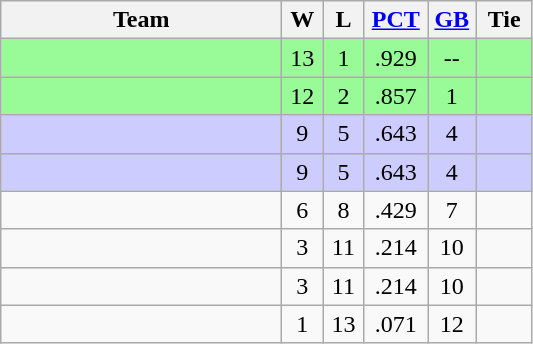<table class="wikitable" align="center"|>
<tr>
<th width=180px>Team</th>
<th width=20px>W</th>
<th width=20px>L</th>
<th width=35px><a href='#'>PCT</a></th>
<th width=25px><a href='#'>GB</a></th>
<th width=30px>Tie</th>
</tr>
<tr align="center" bgcolor="#98fb98">
<td align="left"></td>
<td>13</td>
<td>1</td>
<td>.929</td>
<td>--</td>
<td></td>
</tr>
<tr align="center" bgcolor="#98fb98">
<td align="left"></td>
<td>12</td>
<td>2</td>
<td>.857</td>
<td>1</td>
<td></td>
</tr>
<tr align="center" bgcolor="#CCCCFF">
<td align="left"></td>
<td>9</td>
<td>5</td>
<td>.643</td>
<td>4</td>
<td></td>
</tr>
<tr align="center" bgcolor="#CCCCFF">
<td align="left"></td>
<td>9</td>
<td>5</td>
<td>.643</td>
<td>4</td>
<td></td>
</tr>
<tr align=center>
<td align="left"></td>
<td>6</td>
<td>8</td>
<td>.429</td>
<td>7</td>
<td></td>
</tr>
<tr align=center>
<td align="left"></td>
<td>3</td>
<td>11</td>
<td>.214</td>
<td>10</td>
<td></td>
</tr>
<tr align=center>
<td align="left"><strong></strong></td>
<td>3</td>
<td>11</td>
<td>.214</td>
<td>10</td>
<td></td>
</tr>
<tr align=center>
<td align="left"></td>
<td>1</td>
<td>13</td>
<td>.071</td>
<td>12</td>
<td></td>
</tr>
</table>
